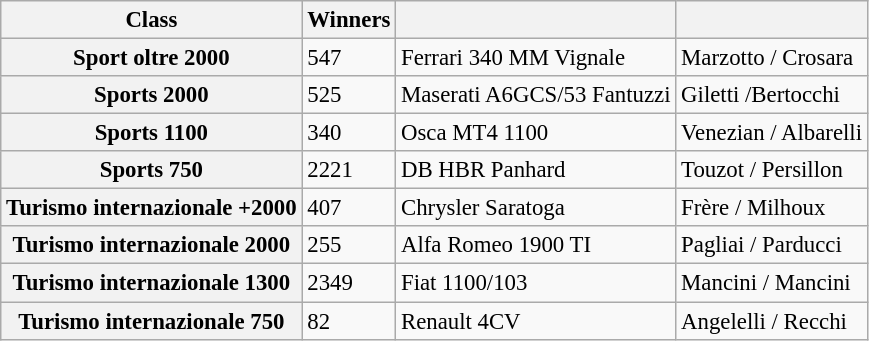<table class="wikitable" style="font-size: 95%">
<tr>
<th>Class</th>
<th>Winners</th>
<th></th>
<th></th>
</tr>
<tr>
<th>Sport oltre 2000</th>
<td>547</td>
<td>Ferrari 340 MM  Vignale</td>
<td>Marzotto / Crosara</td>
</tr>
<tr>
<th>Sports 2000</th>
<td>525</td>
<td>Maserati A6GCS/53 Fantuzzi</td>
<td>Giletti /Bertocchi</td>
</tr>
<tr>
<th>Sports 1100</th>
<td>340</td>
<td>Osca MT4 1100</td>
<td>Venezian / Albarelli</td>
</tr>
<tr>
<th>Sports 750</th>
<td>2221</td>
<td>DB HBR Panhard</td>
<td>Touzot / Persillon</td>
</tr>
<tr>
<th>Turismo internazionale +2000</th>
<td>407</td>
<td>Chrysler Saratoga</td>
<td>Frère / Milhoux</td>
</tr>
<tr>
<th>Turismo internazionale 2000</th>
<td>255</td>
<td>Alfa Romeo 1900 TI</td>
<td>Pagliai / Parducci</td>
</tr>
<tr>
<th>Turismo internazionale 1300</th>
<td>2349</td>
<td>Fiat 1100/103</td>
<td>Mancini / Mancini</td>
</tr>
<tr>
<th>Turismo internazionale 750</th>
<td>82</td>
<td>Renault 4CV</td>
<td>Angelelli / Recchi</td>
</tr>
</table>
